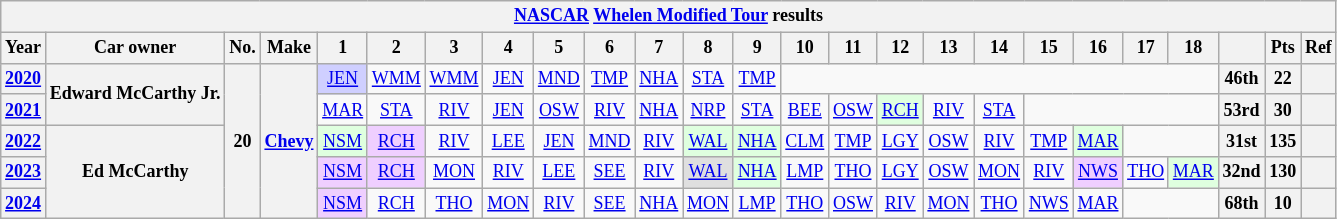<table class="wikitable" style="text-align:center; font-size:75%">
<tr>
<th colspan=38><a href='#'>NASCAR</a> <a href='#'>Whelen Modified Tour</a> results</th>
</tr>
<tr>
<th>Year</th>
<th>Car owner</th>
<th>No.</th>
<th>Make</th>
<th>1</th>
<th>2</th>
<th>3</th>
<th>4</th>
<th>5</th>
<th>6</th>
<th>7</th>
<th>8</th>
<th>9</th>
<th>10</th>
<th>11</th>
<th>12</th>
<th>13</th>
<th>14</th>
<th>15</th>
<th>16</th>
<th>17</th>
<th>18</th>
<th></th>
<th>Pts</th>
<th>Ref</th>
</tr>
<tr>
<th><a href='#'>2020</a></th>
<th rowspan=2>Edward McCarthy Jr.</th>
<th rowspan=5>20</th>
<th rowspan=5><a href='#'>Chevy</a></th>
<td style="background:#CFCFFF;"><a href='#'>JEN</a><br></td>
<td><a href='#'>WMM</a></td>
<td><a href='#'>WMM</a></td>
<td><a href='#'>JEN</a></td>
<td><a href='#'>MND</a></td>
<td><a href='#'>TMP</a></td>
<td><a href='#'>NHA</a></td>
<td><a href='#'>STA</a></td>
<td><a href='#'>TMP</a></td>
<td colspan=9></td>
<th>46th</th>
<th>22</th>
<th></th>
</tr>
<tr>
<th><a href='#'>2021</a></th>
<td><a href='#'>MAR</a></td>
<td><a href='#'>STA</a></td>
<td><a href='#'>RIV</a></td>
<td><a href='#'>JEN</a></td>
<td><a href='#'>OSW</a></td>
<td><a href='#'>RIV</a></td>
<td><a href='#'>NHA</a></td>
<td><a href='#'>NRP</a></td>
<td><a href='#'>STA</a></td>
<td><a href='#'>BEE</a></td>
<td><a href='#'>OSW</a></td>
<td style="background:#DFFFDF;"><a href='#'>RCH</a><br></td>
<td><a href='#'>RIV</a></td>
<td><a href='#'>STA</a></td>
<td colspan=4></td>
<th>53rd</th>
<th>30</th>
<th></th>
</tr>
<tr>
<th><a href='#'>2022</a></th>
<th rowspan=3>Ed McCarthy</th>
<td style="background:#DFFFDF;"><a href='#'>NSM</a><br></td>
<td style="background:#EFCFFF;"><a href='#'>RCH</a><br></td>
<td><a href='#'>RIV</a></td>
<td><a href='#'>LEE</a></td>
<td><a href='#'>JEN</a></td>
<td><a href='#'>MND</a></td>
<td><a href='#'>RIV</a></td>
<td style="background:#DFFFDF;"><a href='#'>WAL</a><br></td>
<td style="background:#DFFFDF;"><a href='#'>NHA</a><br></td>
<td><a href='#'>CLM</a></td>
<td><a href='#'>TMP</a></td>
<td><a href='#'>LGY</a></td>
<td><a href='#'>OSW</a></td>
<td><a href='#'>RIV</a></td>
<td><a href='#'>TMP</a></td>
<td style="background:#DFFFDF;"><a href='#'>MAR</a><br></td>
<td colspan=2></td>
<th>31st</th>
<th>135</th>
<th></th>
</tr>
<tr>
<th><a href='#'>2023</a></th>
<td style="background:#EFCFFF;"><a href='#'>NSM</a><br></td>
<td style="background:#EFCFFF;"><a href='#'>RCH</a><br></td>
<td><a href='#'>MON</a></td>
<td><a href='#'>RIV</a></td>
<td><a href='#'>LEE</a></td>
<td><a href='#'>SEE</a></td>
<td><a href='#'>RIV</a></td>
<td style="background:#DFDFDF;"><a href='#'>WAL</a><br></td>
<td style="background:#DFFFDF;"><a href='#'>NHA</a><br></td>
<td><a href='#'>LMP</a></td>
<td><a href='#'>THO</a></td>
<td><a href='#'>LGY</a></td>
<td><a href='#'>OSW</a></td>
<td><a href='#'>MON</a></td>
<td><a href='#'>RIV</a></td>
<td style="background:#EFCFFF;"><a href='#'>NWS</a><br></td>
<td><a href='#'>THO</a></td>
<td style="background:#DFFFDF;"><a href='#'>MAR</a><br></td>
<th>32nd</th>
<th>130</th>
<th></th>
</tr>
<tr>
<th><a href='#'>2024</a></th>
<td style="background:#EFCFFF;"><a href='#'>NSM</a><br></td>
<td><a href='#'>RCH</a></td>
<td><a href='#'>THO</a></td>
<td><a href='#'>MON</a></td>
<td><a href='#'>RIV</a></td>
<td><a href='#'>SEE</a></td>
<td><a href='#'>NHA</a></td>
<td><a href='#'>MON</a></td>
<td><a href='#'>LMP</a></td>
<td><a href='#'>THO</a></td>
<td><a href='#'>OSW</a></td>
<td><a href='#'>RIV</a></td>
<td><a href='#'>MON</a></td>
<td><a href='#'>THO</a></td>
<td><a href='#'>NWS</a></td>
<td><a href='#'>MAR</a></td>
<td colspan=2></td>
<th>68th</th>
<th>10</th>
<th></th>
</tr>
</table>
